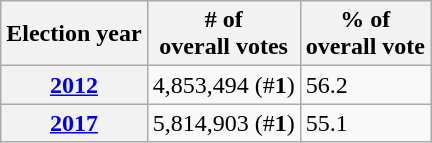<table class=wikitable>
<tr>
<th>Election year</th>
<th># of<br>overall votes</th>
<th>% of<br>overall vote</th>
</tr>
<tr>
<th><a href='#'>2012</a></th>
<td>4,853,494 (#<strong>1</strong>)</td>
<td>56.2</td>
</tr>
<tr>
<th><a href='#'>2017</a></th>
<td>5,814,903 (#<strong>1</strong>)</td>
<td>55.1</td>
</tr>
</table>
